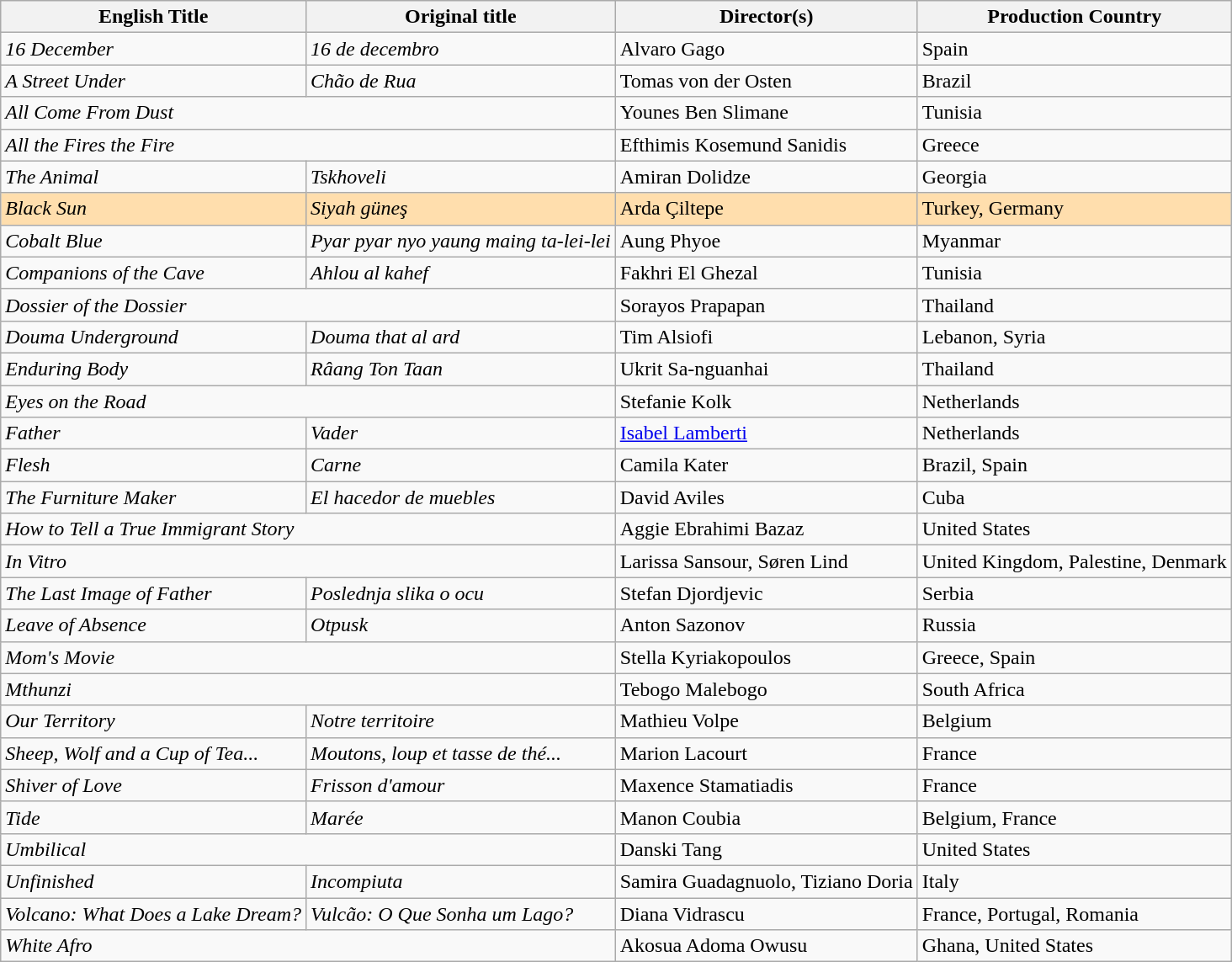<table class="wikitable sortable">
<tr>
<th>English Title</th>
<th>Original title</th>
<th>Director(s)</th>
<th>Production Country</th>
</tr>
<tr>
<td><em>16 December</em></td>
<td><em>16 de decembro</em></td>
<td>Alvaro Gago</td>
<td>Spain</td>
</tr>
<tr>
<td><em>A Street Under</em></td>
<td><em>Chão de Rua</em></td>
<td>Tomas von der Osten</td>
<td>Brazil</td>
</tr>
<tr>
<td colspan="2"><em>All Come From Dust</em></td>
<td>Younes Ben Slimane</td>
<td>Tunisia</td>
</tr>
<tr>
<td colspan="2"><em>All the Fires the Fire</em></td>
<td>Efthimis Kosemund Sanidis</td>
<td>Greece</td>
</tr>
<tr>
<td><em>The Animal</em></td>
<td><em>Tskhoveli</em></td>
<td>Amiran Dolidze</td>
<td>Georgia</td>
</tr>
<tr style="background:#FFDEAD;">
<td><em>Black Sun</em></td>
<td><em>Siyah güneş</em></td>
<td>Arda Çiltepe</td>
<td>Turkey, Germany</td>
</tr>
<tr>
<td><em>Cobalt Blue</em></td>
<td><em>Pyar pyar nyo yaung maing ta-lei-lei</em></td>
<td>Aung Phyoe</td>
<td>Myanmar</td>
</tr>
<tr>
<td><em>Companions of the Cave</em></td>
<td><em>Ahlou al kahef</em></td>
<td>Fakhri El Ghezal</td>
<td>Tunisia</td>
</tr>
<tr>
<td colspan="2"><em>Dossier of the Dossier</em></td>
<td>Sorayos Prapapan</td>
<td>Thailand</td>
</tr>
<tr>
<td><em>Douma Underground</em></td>
<td><em>Douma that al ard</em></td>
<td>Tim Alsiofi</td>
<td>Lebanon, Syria</td>
</tr>
<tr>
<td><em>Enduring Body</em></td>
<td><em>Râang Ton Taan</em></td>
<td>Ukrit Sa-nguanhai</td>
<td>Thailand</td>
</tr>
<tr>
<td colspan="2"><em>Eyes on the Road</em></td>
<td>Stefanie Kolk</td>
<td>Netherlands</td>
</tr>
<tr>
<td><em>Father</em></td>
<td><em>Vader</em></td>
<td><a href='#'>Isabel Lamberti</a></td>
<td>Netherlands</td>
</tr>
<tr>
<td><em>Flesh</em></td>
<td><em>Carne</em></td>
<td>Camila Kater</td>
<td>Brazil, Spain</td>
</tr>
<tr>
<td><em>The Furniture Maker</em></td>
<td><em>El hacedor de muebles</em></td>
<td>David Aviles</td>
<td>Cuba</td>
</tr>
<tr>
<td colspan="2"><em>How to Tell a True Immigrant Story</em></td>
<td>Aggie Ebrahimi Bazaz</td>
<td>United States</td>
</tr>
<tr>
<td colspan="2"><em>In Vitro</em></td>
<td>Larissa Sansour, Søren Lind</td>
<td>United Kingdom, Palestine, Denmark</td>
</tr>
<tr>
<td><em>The Last Image of Father</em></td>
<td><em>Poslednja slika o ocu</em></td>
<td>Stefan Djordjevic</td>
<td>Serbia</td>
</tr>
<tr>
<td><em>Leave of Absence</em></td>
<td><em>Otpusk</em></td>
<td>Anton Sazonov</td>
<td>Russia</td>
</tr>
<tr>
<td colspan="2"><em>Mom's Movie</em></td>
<td>Stella Kyriakopoulos</td>
<td>Greece, Spain</td>
</tr>
<tr>
<td colspan="2"><em>Mthunzi</em></td>
<td>Tebogo Malebogo</td>
<td>South Africa</td>
</tr>
<tr>
<td><em>Our Territory</em></td>
<td><em>Notre territoire</em></td>
<td>Mathieu Volpe</td>
<td>Belgium</td>
</tr>
<tr>
<td><em>Sheep, Wolf and a Cup of Tea...</em></td>
<td><em>Moutons, loup et tasse de thé...</em></td>
<td>Marion Lacourt</td>
<td>France</td>
</tr>
<tr>
<td><em>Shiver of Love</em></td>
<td><em>Frisson d'amour</em></td>
<td>Maxence Stamatiadis</td>
<td>France</td>
</tr>
<tr>
<td><em>Tide</em></td>
<td><em>Marée</em></td>
<td>Manon Coubia</td>
<td>Belgium, France</td>
</tr>
<tr>
<td colspan="2"><em>Umbilical</em></td>
<td>Danski Tang</td>
<td>United States</td>
</tr>
<tr>
<td><em>Unfinished</em></td>
<td><em>Incompiuta</em></td>
<td>Samira Guadagnuolo, Tiziano Doria</td>
<td>Italy</td>
</tr>
<tr>
<td><em>Volcano: What Does a Lake Dream?</em></td>
<td><em>Vulcão: O Que Sonha um Lago?</em></td>
<td>Diana Vidrascu</td>
<td>France, Portugal, Romania</td>
</tr>
<tr>
<td colspan="2"><em>White Afro</em></td>
<td>Akosua Adoma Owusu</td>
<td>Ghana, United States</td>
</tr>
</table>
